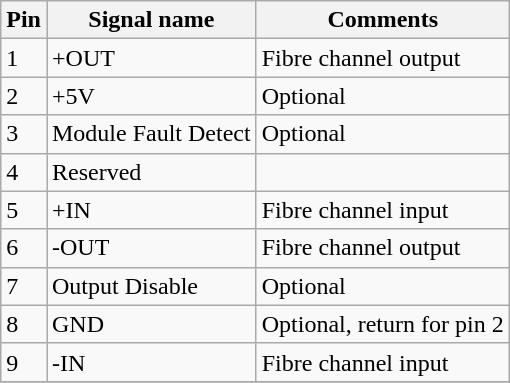<table class="wikitable">
<tr>
<th>Pin</th>
<th>Signal name</th>
<th>Comments</th>
</tr>
<tr>
<td>1</td>
<td>+OUT</td>
<td>Fibre channel output</td>
</tr>
<tr>
<td>2</td>
<td>+5V</td>
<td>Optional</td>
</tr>
<tr>
<td>3</td>
<td>Module Fault Detect</td>
<td>Optional</td>
</tr>
<tr>
<td>4</td>
<td>Reserved</td>
<td></td>
</tr>
<tr>
<td>5</td>
<td>+IN</td>
<td>Fibre channel input</td>
</tr>
<tr>
<td>6</td>
<td>-OUT</td>
<td>Fibre channel output</td>
</tr>
<tr>
<td>7</td>
<td>Output Disable</td>
<td>Optional</td>
</tr>
<tr>
<td>8</td>
<td>GND</td>
<td>Optional, return for pin 2</td>
</tr>
<tr>
<td>9</td>
<td>-IN</td>
<td>Fibre channel input</td>
</tr>
<tr>
</tr>
</table>
